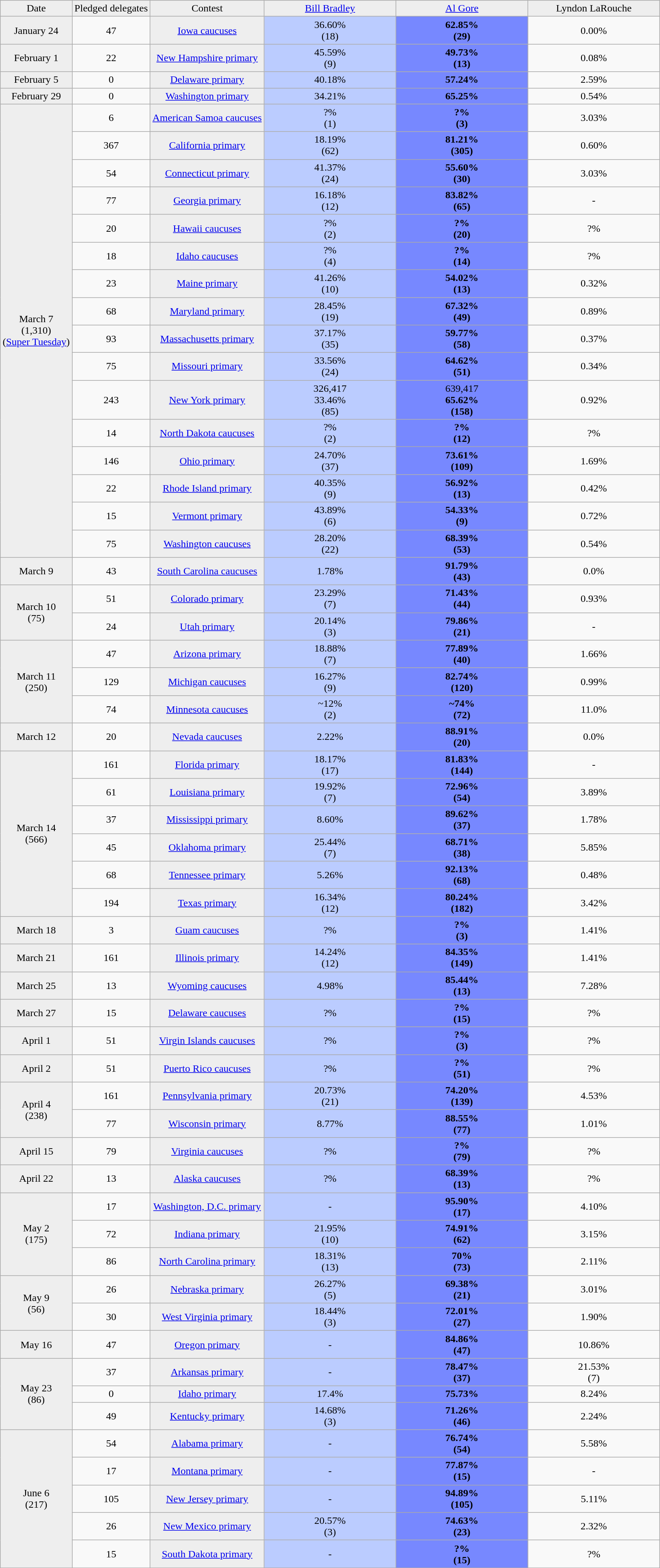<table class="wikitable sortable" style="margin-left:10px; text-align:center">
<tr ----------------- bgcolor="#EEEEEE">
<td>Date</td>
<td>Pledged delegates</td>
<td>Contest</td>
<td width="20%"><a href='#'>Bill Bradley</a></td>
<td width="20%"><a href='#'>Al Gore</a></td>
<td width="20%">Lyndon LaRouche</td>
</tr>
<tr ----------------->
<td bgcolor="#EEEEEE">January 24</td>
<td>47</td>
<td bgcolor="#EEEEEE"><a href='#'>Iowa caucuses</a></td>
<td bgcolor="#BBCCFF">36.60%<br>(18)</td>
<td bgcolor="#7788FF"><strong>62.85%</strong><br><strong>(29)</strong></td>
<td>0.00%</td>
</tr>
<tr ----------------->
<td bgcolor="#EEEEEE">February 1</td>
<td>22</td>
<td bgcolor="#EEEEEE"><a href='#'>New Hampshire primary</a></td>
<td bgcolor="#BBCCFF">45.59%<br>(9)</td>
<td bgcolor="#7788FF"><strong>49.73%</strong><br><strong>(13)</strong></td>
<td>0.08%</td>
</tr>
<tr ----------------->
<td bgcolor="#EEEEEE">February 5</td>
<td>0</td>
<td bgcolor="#EEEEEE"><a href='#'>Delaware primary</a></td>
<td bgcolor="#BBCCFF">40.18%</td>
<td bgcolor="#7788FF"><strong>57.24%</strong></td>
<td>2.59%</td>
</tr>
<tr ----------------->
<td bgcolor="#EEEEEE">February 29</td>
<td>0</td>
<td bgcolor="#EEEEEE"><a href='#'>Washington primary</a></td>
<td bgcolor="#BBCCFF">34.21%</td>
<td bgcolor="#7788FF"><strong>65.25%</strong></td>
<td>0.54%</td>
</tr>
<tr ----------------->
<td rowspan="16" bgcolor="#EEEEEE">March 7<br>(1,310)<br>(<a href='#'>Super Tuesday</a>)</td>
<td>6</td>
<td bgcolor="#EEEEEE"><a href='#'>American Samoa caucuses</a></td>
<td bgcolor="#BBCCFF">?%<br>(1)</td>
<td bgcolor="#7788FF"><strong>?%</strong><br><strong>(3)</strong></td>
<td>3.03%</td>
</tr>
<tr ----------------->
<td>367</td>
<td bgcolor="#EEEEEE"><a href='#'>California primary</a></td>
<td bgcolor="#BBCCFF">18.19%<br>(62)</td>
<td bgcolor="#7788FF"><strong>81.21%</strong><br><strong>(305)</strong></td>
<td>0.60%</td>
</tr>
<tr ----------------->
<td>54</td>
<td bgcolor="#EEEEEE"><a href='#'>Connecticut primary</a></td>
<td bgcolor="#BBCCFF">41.37%<br>(24)</td>
<td bgcolor="#7788FF"><strong>55.60%</strong><br><strong>(30)</strong></td>
<td>3.03%</td>
</tr>
<tr ----------------->
<td>77</td>
<td bgcolor="#EEEEEE"><a href='#'>Georgia primary</a></td>
<td bgcolor="#BBCCFF">16.18%<br>(12)</td>
<td bgcolor="#7788FF"><strong>83.82%</strong><br><strong>(65)</strong></td>
<td>-</td>
</tr>
<tr ----------------->
<td>20</td>
<td bgcolor="#EEEEEE"><a href='#'>Hawaii caucuses</a></td>
<td bgcolor="#BBCCFF">?%<br>(2)</td>
<td bgcolor="#7788FF"><strong>?%</strong><br><strong>(20)</strong></td>
<td>?%</td>
</tr>
<tr ----------------->
<td>18</td>
<td bgcolor="#EEEEEE"><a href='#'>Idaho caucuses</a></td>
<td bgcolor="#BBCCFF">?%<br>(4)</td>
<td bgcolor="#7788FF"><strong>?%</strong><br><strong>(14)</strong></td>
<td>?%</td>
</tr>
<tr ----------------->
<td>23</td>
<td bgcolor="#EEEEEE"><a href='#'>Maine primary</a></td>
<td bgcolor="#BBCCFF">41.26%<br>(10)</td>
<td bgcolor="#7788FF"><strong>54.02%</strong><br><strong>(13)</strong></td>
<td>0.32%</td>
</tr>
<tr ----------------->
<td>68</td>
<td bgcolor="#EEEEEE"><a href='#'>Maryland primary</a></td>
<td bgcolor="#BBCCFF">28.45%<br>(19)</td>
<td bgcolor="#7788FF"><strong>67.32%</strong><br><strong>(49)</strong></td>
<td>0.89%</td>
</tr>
<tr ----------------->
<td>93</td>
<td bgcolor="#EEEEEE"><a href='#'>Massachusetts primary</a></td>
<td bgcolor="#BBCCFF">37.17%<br>(35)</td>
<td bgcolor="#7788FF"><strong>59.77%</strong><br><strong>(58)</strong></td>
<td>0.37%</td>
</tr>
<tr ----------------->
<td>75</td>
<td bgcolor="#EEEEEE"><a href='#'>Missouri primary</a></td>
<td bgcolor="#BBCCFF">33.56%<br>(24)</td>
<td bgcolor="#7788FF"><strong>64.62%</strong><br><strong>(51)</strong></td>
<td>0.34%</td>
</tr>
<tr ----------------->
<td>243</td>
<td bgcolor="#EEEEEE"><a href='#'>New York primary</a></td>
<td bgcolor="#BBCCFF">326,417<br>33.46%<br>(85)</td>
<td bgcolor="#7788FF">639,417<br><strong>65.62%</strong><br><strong>(158)</strong></td>
<td>0.92%</td>
</tr>
<tr ----------------->
<td>14</td>
<td bgcolor="#EEEEEE"><a href='#'>North Dakota caucuses</a></td>
<td bgcolor="#BBCCFF">?%<br>(2)</td>
<td bgcolor="#7788FF"><strong>?%</strong><br><strong>(12)</strong></td>
<td>?%</td>
</tr>
<tr ----------------->
<td>146</td>
<td bgcolor="#EEEEEE"><a href='#'>Ohio primary</a></td>
<td bgcolor="#BBCCFF">24.70%<br>(37)</td>
<td bgcolor="#7788FF"><strong>73.61%</strong><br><strong>(109)</strong></td>
<td>1.69%</td>
</tr>
<tr ----------------->
<td>22</td>
<td bgcolor="#EEEEEE"><a href='#'>Rhode Island primary</a></td>
<td bgcolor="#BBCCFF">40.35%<br>(9)</td>
<td bgcolor="#7788FF"><strong>56.92%</strong><br><strong>(13)</strong></td>
<td>0.42%</td>
</tr>
<tr ----------------->
<td>15</td>
<td bgcolor="#EEEEEE"><a href='#'>Vermont primary</a></td>
<td bgcolor="#BBCCFF">43.89%<br>(6)</td>
<td bgcolor="#7788FF"><strong>54.33%</strong><br><strong>(9)</strong></td>
<td>0.72%</td>
</tr>
<tr ----------------->
<td>75</td>
<td bgcolor="#EEEEEE"><a href='#'>Washington caucuses</a></td>
<td bgcolor="#BBCCFF">28.20%<br>(22)</td>
<td bgcolor="#7788FF"><strong>68.39%</strong><br><strong>(53)</strong></td>
<td>0.54%</td>
</tr>
<tr ----------------->
<td bgcolor="#EEEEEE">March 9</td>
<td>43</td>
<td bgcolor="#EEEEEE"><a href='#'>South Carolina caucuses</a></td>
<td bgcolor="#BBCCFF">1.78%</td>
<td bgcolor="#7788FF"><strong>91.79%</strong><br><strong>(43)</strong></td>
<td>0.0%</td>
</tr>
<tr ----------------->
<td rowspan="2" bgcolor="#EEEEEE">March 10<br>(75)</td>
<td>51</td>
<td bgcolor="#EEEEEE"><a href='#'>Colorado primary</a></td>
<td bgcolor="#BBCCFF">23.29%<br>(7)</td>
<td bgcolor="#7788FF"><strong>71.43%</strong><br><strong>(44)</strong></td>
<td>0.93%</td>
</tr>
<tr ----------------->
<td>24</td>
<td bgcolor="#EEEEEE"><a href='#'>Utah primary</a></td>
<td bgcolor="#BBCCFF">20.14%<br>(3)</td>
<td bgcolor="#7788FF"><strong>79.86%</strong><br><strong>(21)</strong></td>
<td>-</td>
</tr>
<tr ----------------->
<td rowspan="3" bgcolor="#EEEEEE">March 11<br>(250)</td>
<td>47</td>
<td bgcolor="#EEEEEE"><a href='#'>Arizona primary</a></td>
<td bgcolor="#BBCCFF">18.88%<br>(7)</td>
<td bgcolor="#7788FF"><strong>77.89%</strong><br><strong>(40)</strong></td>
<td>1.66%</td>
</tr>
<tr ----------------->
<td>129</td>
<td bgcolor="#EEEEEE"><a href='#'>Michigan caucuses</a></td>
<td bgcolor="#BBCCFF">16.27%<br>(9)</td>
<td bgcolor="#7788FF"><strong>82.74%</strong><br><strong>(120)</strong></td>
<td>0.99%</td>
</tr>
<tr ----------------->
<td>74</td>
<td bgcolor="#EEEEEE"><a href='#'>Minnesota caucuses</a></td>
<td bgcolor="#BBCCFF">~12%<br>(2)</td>
<td bgcolor="#7788FF"><strong>~74%</strong><br><strong>(72)</strong></td>
<td>11.0%</td>
</tr>
<tr ----------------->
<td bgcolor="#EEEEEE">March 12</td>
<td>20</td>
<td bgcolor="#EEEEEE"><a href='#'>Nevada caucuses</a></td>
<td bgcolor="#BBCCFF">2.22%</td>
<td bgcolor="#7788FF"><strong>88.91%</strong><br><strong>(20)</strong></td>
<td>0.0%</td>
</tr>
<tr ----------------->
<td rowspan="6" bgcolor="#EEEEEE">March 14<br>(566)</td>
<td>161</td>
<td bgcolor="#EEEEEE"><a href='#'>Florida primary</a></td>
<td bgcolor="#BBCCFF">18.17%<br>(17)</td>
<td bgcolor="#7788FF"><strong>81.83%</strong><br><strong>(144)</strong></td>
<td>-</td>
</tr>
<tr ----------------->
<td>61</td>
<td bgcolor="#EEEEEE"><a href='#'>Louisiana primary</a></td>
<td bgcolor="#BBCCFF">19.92%<br>(7)</td>
<td bgcolor="#7788FF"><strong>72.96%</strong><br><strong>(54)</strong></td>
<td>3.89%</td>
</tr>
<tr ----------------->
<td>37</td>
<td bgcolor="#EEEEEE"><a href='#'>Mississippi primary</a></td>
<td bgcolor="#BBCCFF">8.60%</td>
<td bgcolor="#7788FF"><strong>89.62%</strong><br><strong>(37)</strong></td>
<td>1.78%</td>
</tr>
<tr ----------------->
<td>45</td>
<td bgcolor="#EEEEEE"><a href='#'>Oklahoma primary</a></td>
<td bgcolor="#BBCCFF">25.44%<br>(7)</td>
<td bgcolor="#7788FF"><strong>68.71%</strong><br><strong>(38)</strong></td>
<td>5.85%</td>
</tr>
<tr ----------------->
<td>68</td>
<td bgcolor="#EEEEEE"><a href='#'>Tennessee primary</a></td>
<td bgcolor="#BBCCFF">5.26%</td>
<td bgcolor="#7788FF"><strong>92.13%</strong><br><strong>(68)</strong></td>
<td>0.48%</td>
</tr>
<tr ----------------->
<td>194</td>
<td bgcolor="#EEEEEE"><a href='#'>Texas primary</a></td>
<td bgcolor="#BBCCFF">16.34%<br>(12)</td>
<td bgcolor="#7788FF"><strong>80.24%</strong><br><strong>(182)</strong></td>
<td>3.42%</td>
</tr>
<tr ----------------->
<td bgcolor="#EEEEEE">March 18</td>
<td>3</td>
<td bgcolor="#EEEEEE"><a href='#'>Guam caucuses</a></td>
<td bgcolor="#BBCCFF">?%</td>
<td bgcolor="#7788FF"><strong>?%</strong><br><strong>(3)</strong></td>
<td>1.41%</td>
</tr>
<tr ----------------->
<td bgcolor="#EEEEEE">March 21</td>
<td>161</td>
<td bgcolor="#EEEEEE"><a href='#'>Illinois primary</a></td>
<td bgcolor="#BBCCFF">14.24%<br>(12)</td>
<td bgcolor="#7788FF"><strong>84.35%</strong><br><strong>(149)</strong></td>
<td>1.41%</td>
</tr>
<tr ----------------->
<td bgcolor="#EEEEEE">March 25</td>
<td>13</td>
<td bgcolor="#EEEEEE"><a href='#'>Wyoming caucuses</a></td>
<td bgcolor="#BBCCFF">4.98%</td>
<td bgcolor="#7788FF"><strong>85.44%</strong><br><strong>(13)</strong></td>
<td>7.28%</td>
</tr>
<tr ----------------->
<td bgcolor="#EEEEEE">March 27</td>
<td>15</td>
<td bgcolor="#EEEEEE"><a href='#'>Delaware caucuses</a></td>
<td bgcolor="#BBCCFF">?%</td>
<td bgcolor="#7788FF"><strong>?%</strong><br><strong>(15)</strong></td>
<td>?%</td>
</tr>
<tr ----------------->
<td bgcolor="#EEEEEE">April 1</td>
<td>51</td>
<td bgcolor="#EEEEEE"><a href='#'>Virgin Islands caucuses</a></td>
<td bgcolor="#BBCCFF">?%</td>
<td bgcolor="#7788FF"><strong>?%</strong><br><strong>(3)</strong></td>
<td>?%</td>
</tr>
<tr ----------------->
<td bgcolor="#EEEEEE">April 2</td>
<td>51</td>
<td bgcolor="#EEEEEE"><a href='#'>Puerto Rico caucuses</a></td>
<td bgcolor="#BBCCFF">?%</td>
<td bgcolor="#7788FF"><strong>?%</strong><br><strong>(51)</strong></td>
<td>?%</td>
</tr>
<tr ----------------->
<td rowspan="2" bgcolor="#EEEEEE">April 4<br>(238)</td>
<td>161</td>
<td bgcolor="#EEEEEE"><a href='#'>Pennsylvania primary</a></td>
<td bgcolor="#BBCCFF">20.73%<br>(21)</td>
<td bgcolor="#7788FF"><strong>74.20%</strong><br><strong>(139)</strong></td>
<td>4.53%</td>
</tr>
<tr ----------------->
<td>77</td>
<td bgcolor="#EEEEEE"><a href='#'>Wisconsin primary</a></td>
<td bgcolor="#BBCCFF">8.77%</td>
<td bgcolor="#7788FF"><strong>88.55%</strong><br><strong>(77)</strong></td>
<td>1.01%</td>
</tr>
<tr ----------------->
<td bgcolor="#EEEEEE">April 15</td>
<td>79</td>
<td bgcolor="#EEEEEE"><a href='#'>Virginia caucuses</a></td>
<td bgcolor="#BBCCFF">?%</td>
<td bgcolor="#7788FF"><strong>?%</strong><br><strong>(79)</strong></td>
<td>?%</td>
</tr>
<tr ----------------->
<td bgcolor="#EEEEEE">April 22</td>
<td>13</td>
<td bgcolor="#EEEEEE"><a href='#'>Alaska caucuses</a></td>
<td bgcolor="#BBCCFF">?%</td>
<td bgcolor="#7788FF"><strong>68.39%</strong><br><strong>(13)</strong></td>
<td>?%</td>
</tr>
<tr ----------------->
<td rowspan="3" bgcolor="#EEEEEE">May 2<br>(175)</td>
<td>17</td>
<td bgcolor="#EEEEEE"><a href='#'>Washington, D.C. primary</a></td>
<td bgcolor="#BBCCFF">-</td>
<td bgcolor="#7788FF"><strong>95.90%</strong><br><strong>(17)</strong></td>
<td>4.10%</td>
</tr>
<tr ----------------->
<td>72</td>
<td bgcolor="#EEEEEE"><a href='#'>Indiana primary</a></td>
<td bgcolor="#BBCCFF">21.95%<br>(10)</td>
<td bgcolor="#7788FF"><strong>74.91%</strong><br><strong>(62)</strong></td>
<td>3.15%</td>
</tr>
<tr ----------------->
<td>86</td>
<td bgcolor="#EEEEEE"><a href='#'>North Carolina primary</a></td>
<td bgcolor="#BBCCFF">18.31%<br>(13)</td>
<td bgcolor="#7788FF"><strong>70%</strong><br><strong>(73)</strong></td>
<td>2.11%</td>
</tr>
<tr ----------------->
<td rowspan="2" bgcolor="#EEEEEE">May 9<br>(56)</td>
<td>26</td>
<td bgcolor="#EEEEEE"><a href='#'>Nebraska primary</a></td>
<td bgcolor="#BBCCFF">26.27%<br>(5)</td>
<td bgcolor="#7788FF"><strong>69.38%</strong><br><strong>(21)</strong></td>
<td>3.01%</td>
</tr>
<tr ----------------->
<td>30</td>
<td bgcolor="#EEEEEE"><a href='#'>West Virginia primary</a></td>
<td bgcolor="#BBCCFF">18.44%<br>(3)</td>
<td bgcolor="#7788FF"><strong>72.01%</strong><br><strong>(27)</strong></td>
<td>1.90%</td>
</tr>
<tr ----------------->
<td bgcolor="#EEEEEE">May 16</td>
<td>47</td>
<td bgcolor="#EEEEEE"><a href='#'>Oregon primary</a></td>
<td bgcolor="#BBCCFF">-</td>
<td bgcolor="#7788FF"><strong>84.86%</strong><br><strong>(47)</strong></td>
<td>10.86%</td>
</tr>
<tr ----------------->
<td rowspan="3" bgcolor="#EEEEEE">May 23<br>(86)</td>
<td>37</td>
<td bgcolor="#EEEEEE"><a href='#'>Arkansas primary</a></td>
<td bgcolor="#BBCCFF">-</td>
<td bgcolor="#7788FF"><strong>78.47%</strong><br><strong>(37)</strong></td>
<td>21.53% <br>(7)</td>
</tr>
<tr ----------------->
<td>0</td>
<td bgcolor="#EEEEEE"><a href='#'>Idaho primary</a></td>
<td bgcolor="#BBCCFF">17.4%</td>
<td bgcolor="#7788FF"><strong>75.73%</strong></td>
<td>8.24%</td>
</tr>
<tr ----------------->
<td>49</td>
<td bgcolor="#EEEEEE"><a href='#'>Kentucky primary</a></td>
<td bgcolor="#BBCCFF">14.68%<br>(3)</td>
<td bgcolor="#7788FF"><strong>71.26%</strong><br><strong>(46)</strong></td>
<td>2.24%</td>
</tr>
<tr ----------------->
<td rowspan="5" bgcolor="#EEEEEE">June 6<br>(217)</td>
<td>54</td>
<td bgcolor="#EEEEEE"><a href='#'>Alabama primary</a></td>
<td bgcolor="#BBCCFF">-</td>
<td bgcolor="#7788FF"><strong>76.74%</strong><br><strong>(54)</strong></td>
<td>5.58%</td>
</tr>
<tr ----------------->
<td>17</td>
<td bgcolor="#EEEEEE"><a href='#'>Montana primary</a></td>
<td bgcolor="#BBCCFF">-</td>
<td bgcolor="#7788FF"><strong>77.87%</strong><br><strong>(15)</strong></td>
<td>-</td>
</tr>
<tr ----------------->
<td>105</td>
<td bgcolor="#EEEEEE"><a href='#'>New Jersey primary</a></td>
<td bgcolor="#BBCCFF">-</td>
<td bgcolor="#7788FF"><strong>94.89%</strong><br><strong>(105)</strong></td>
<td>5.11%</td>
</tr>
<tr ----------------->
<td>26</td>
<td bgcolor="#EEEEEE"><a href='#'>New Mexico primary</a></td>
<td bgcolor="#BBCCFF">20.57%<br>(3)</td>
<td bgcolor="#7788FF"><strong>74.63%</strong><br><strong>(23)</strong></td>
<td>2.32%</td>
</tr>
<tr ----------------->
<td>15</td>
<td bgcolor="#EEEEEE"><a href='#'>South Dakota primary</a></td>
<td bgcolor="#BBCCFF">-</td>
<td bgcolor="#7788FF"><strong>?%</strong><br><strong>(15)</strong></td>
<td>?%</td>
</tr>
</table>
